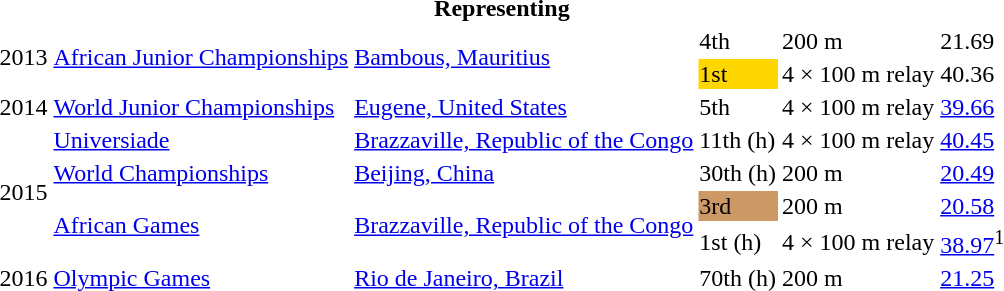<table>
<tr>
<th colspan="6">Representing </th>
</tr>
<tr>
<td rowspan=2>2013</td>
<td rowspan=2><a href='#'>African Junior Championships</a></td>
<td rowspan=2><a href='#'>Bambous, Mauritius</a></td>
<td>4th</td>
<td>200 m</td>
<td>21.69</td>
</tr>
<tr>
<td bgcolor=gold>1st</td>
<td>4 × 100 m relay</td>
<td>40.36</td>
</tr>
<tr>
<td>2014</td>
<td><a href='#'>World Junior Championships</a></td>
<td><a href='#'>Eugene, United States</a></td>
<td>5th</td>
<td>4 × 100 m relay</td>
<td><a href='#'>39.66</a></td>
</tr>
<tr>
<td rowspan=4>2015</td>
<td><a href='#'>Universiade</a></td>
<td><a href='#'>Brazzaville, Republic of the Congo</a></td>
<td>11th (h)</td>
<td>4 × 100 m relay</td>
<td><a href='#'>40.45</a></td>
</tr>
<tr>
<td><a href='#'>World Championships</a></td>
<td><a href='#'>Beijing, China</a></td>
<td>30th (h)</td>
<td>200 m</td>
<td><a href='#'>20.49</a></td>
</tr>
<tr>
<td rowspan=2><a href='#'>African Games</a></td>
<td rowspan=2><a href='#'>Brazzaville, Republic of the Congo</a></td>
<td bgcolor=cc9966>3rd</td>
<td>200 m</td>
<td><a href='#'>20.58</a></td>
</tr>
<tr>
<td>1st (h)</td>
<td>4 × 100 m relay</td>
<td><a href='#'>38.97</a><sup>1</sup></td>
</tr>
<tr>
<td>2016</td>
<td><a href='#'>Olympic Games</a></td>
<td><a href='#'>Rio de Janeiro, Brazil</a></td>
<td>70th (h)</td>
<td>200 m</td>
<td><a href='#'>21.25</a></td>
</tr>
</table>
